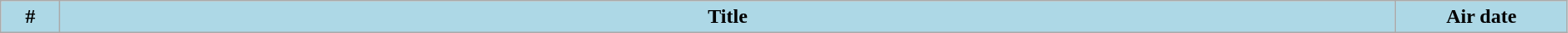<table class="wikitable plainrowheaders" style="width:99%; background:#fff;">
<tr>
<th style="background:#add8e6; width:40px;">#</th>
<th style="background: #add8e6;">Title</th>
<th style="background:#add8e6; width:130px;">Air date<br>



</th>
</tr>
</table>
